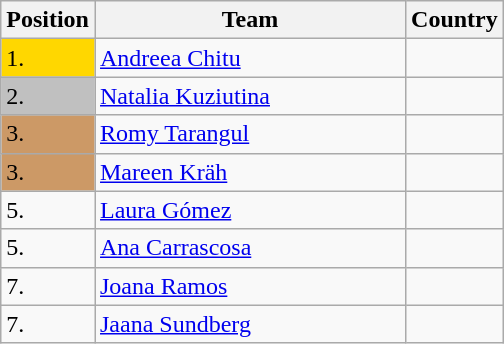<table class=wikitable>
<tr>
<th width=10>Position</th>
<th width=200>Team</th>
<th>Country</th>
</tr>
<tr>
<td bgcolor=gold>1.</td>
<td><a href='#'>Andreea Chitu</a></td>
<td></td>
</tr>
<tr>
<td bgcolor="silver">2.</td>
<td><a href='#'>Natalia Kuziutina</a></td>
<td></td>
</tr>
<tr>
<td bgcolor="CC9966">3.</td>
<td><a href='#'>Romy Tarangul</a></td>
<td></td>
</tr>
<tr>
<td bgcolor="CC9966">3.</td>
<td><a href='#'>Mareen Kräh</a></td>
<td></td>
</tr>
<tr>
<td>5.</td>
<td><a href='#'>Laura Gómez</a></td>
<td></td>
</tr>
<tr>
<td>5.</td>
<td><a href='#'>Ana Carrascosa</a></td>
<td></td>
</tr>
<tr>
<td>7.</td>
<td><a href='#'>Joana Ramos</a></td>
<td></td>
</tr>
<tr>
<td>7.</td>
<td><a href='#'>Jaana Sundberg</a></td>
<td></td>
</tr>
</table>
